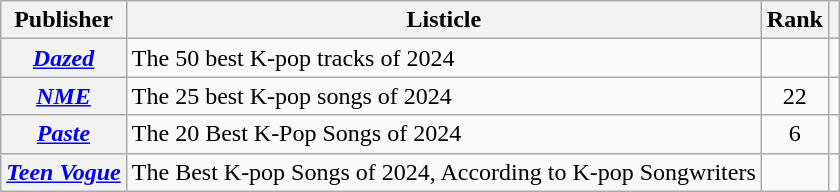<table class="wikitable plainrowheaders sortable" style="text-align:center">
<tr>
<th scope="col">Publisher</th>
<th scope="col">Listicle</th>
<th scope="col">Rank</th>
<th scope="col" class="unsortable"></th>
</tr>
<tr>
<th scope="row"><em><a href='#'>Dazed</a></em></th>
<td style="text-align:left">The 50 best K-pop tracks of 2024</td>
<td></td>
<td></td>
</tr>
<tr>
<th scope="row"><em><a href='#'>NME</a></em></th>
<td style="text-align:left">The 25 best K-pop songs of 2024</td>
<td>22</td>
<td></td>
</tr>
<tr>
<th scope="row"><em><a href='#'>Paste</a></em></th>
<td style="text-align:left">The 20 Best K-Pop Songs of 2024</td>
<td>6</td>
<td></td>
</tr>
<tr>
<th scope="row"><em><a href='#'>Teen Vogue</a></em></th>
<td style="text-align:left">The Best K-pop Songs of 2024, According to K-pop Songwriters</td>
<td></td>
<td></td>
</tr>
</table>
